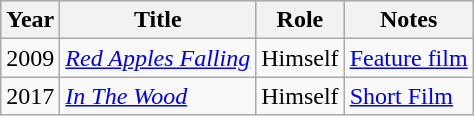<table class="wikitable">
<tr bgcolor="#CCCCCC" align="left">
<th>Year</th>
<th>Title</th>
<th>Role</th>
<th>Notes</th>
</tr>
<tr>
<td>2009</td>
<td><em><a href='#'>Red Apples Falling</a></em></td>
<td>Himself</td>
<td><a href='#'>Feature film</a></td>
</tr>
<tr>
<td>2017</td>
<td><em><a href='#'>In The Wood</a></em></td>
<td>Himself</td>
<td><a href='#'>Short Film</a></td>
</tr>
</table>
